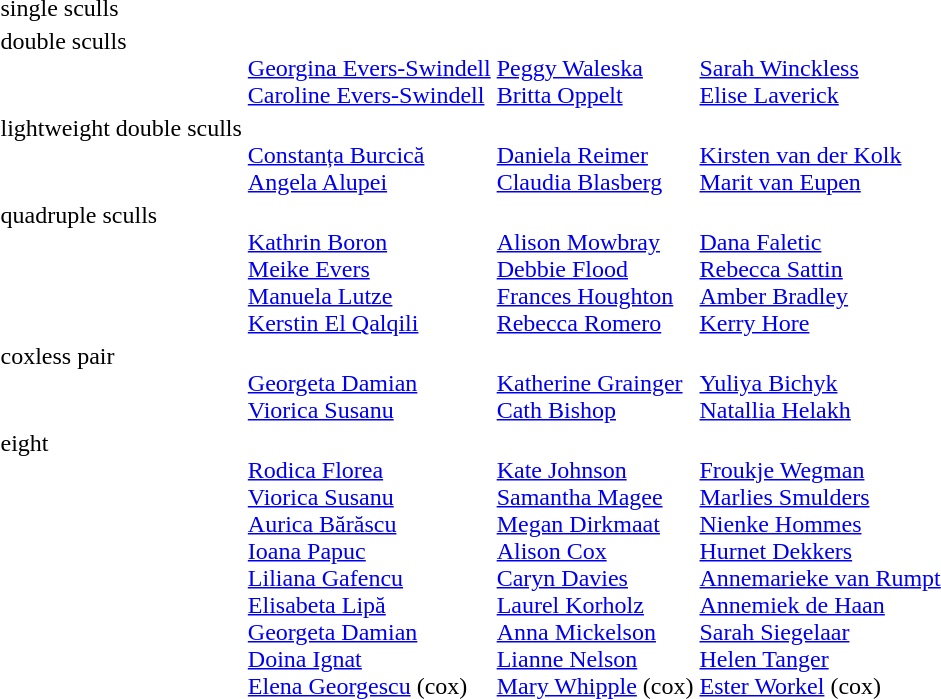<table>
<tr valign="top">
<td>single sculls<br></td>
<td></td>
<td></td>
<td></td>
</tr>
<tr valign="top">
<td>double sculls<br></td>
<td><br><a href='#'>Georgina Evers-Swindell</a><br><a href='#'>Caroline Evers-Swindell</a></td>
<td><br><a href='#'>Peggy Waleska</a><br><a href='#'>Britta Oppelt</a></td>
<td><br><a href='#'>Sarah Winckless</a><br><a href='#'>Elise Laverick</a></td>
</tr>
<tr valign="top">
<td>lightweight double sculls<br></td>
<td><br><a href='#'>Constanța Burcică</a><br><a href='#'>Angela Alupei</a></td>
<td><br><a href='#'>Daniela Reimer</a><br><a href='#'>Claudia Blasberg</a></td>
<td><br><a href='#'>Kirsten van der Kolk</a><br><a href='#'>Marit van Eupen</a></td>
</tr>
<tr valign="top">
<td>quadruple sculls<br></td>
<td><br><a href='#'>Kathrin Boron</a><br><a href='#'>Meike Evers</a><br><a href='#'>Manuela Lutze</a><br><a href='#'>Kerstin El Qalqili</a></td>
<td><br><a href='#'>Alison Mowbray</a><br><a href='#'>Debbie Flood</a><br><a href='#'>Frances Houghton</a><br><a href='#'>Rebecca Romero</a></td>
<td><br><a href='#'>Dana Faletic</a><br><a href='#'>Rebecca Sattin</a><br><a href='#'>Amber Bradley</a><br><a href='#'>Kerry Hore</a></td>
</tr>
<tr valign="top">
<td>coxless pair<br></td>
<td><br><a href='#'>Georgeta Damian</a><br><a href='#'>Viorica Susanu</a></td>
<td><br><a href='#'>Katherine Grainger</a><br><a href='#'>Cath Bishop</a></td>
<td><br><a href='#'>Yuliya Bichyk</a><br><a href='#'>Natallia Helakh</a></td>
</tr>
<tr valign="top">
<td>eight<br></td>
<td><br><a href='#'>Rodica Florea</a><br><a href='#'>Viorica Susanu</a><br><a href='#'>Aurica Bărăscu</a><br><a href='#'>Ioana Papuc</a><br><a href='#'>Liliana Gafencu</a><br><a href='#'>Elisabeta Lipă</a><br><a href='#'>Georgeta Damian</a><br><a href='#'>Doina Ignat</a><br><a href='#'>Elena Georgescu</a> (cox)</td>
<td><br><a href='#'>Kate Johnson</a><br><a href='#'>Samantha Magee</a><br><a href='#'>Megan Dirkmaat</a><br><a href='#'>Alison Cox</a><br><a href='#'>Caryn Davies</a><br><a href='#'>Laurel Korholz</a><br><a href='#'>Anna Mickelson</a><br><a href='#'>Lianne Nelson</a><br><a href='#'>Mary Whipple</a> (cox)</td>
<td><br><a href='#'>Froukje Wegman</a><br><a href='#'>Marlies Smulders</a><br><a href='#'>Nienke Hommes</a><br><a href='#'>Hurnet Dekkers</a><br><a href='#'>Annemarieke van Rumpt</a><br><a href='#'>Annemiek de Haan</a><br><a href='#'>Sarah Siegelaar</a><br><a href='#'>Helen Tanger</a><br><a href='#'>Ester Workel</a> (cox)</td>
</tr>
</table>
